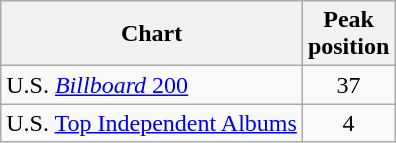<table class="wikitable">
<tr>
<th align="left">Chart</th>
<th align="left">Peak<br> position</th>
</tr>
<tr>
<td align="left">U.S. <a href='#'><em>Billboard</em> 200</a></td>
<td align="center">37</td>
</tr>
<tr>
<td align="left">U.S. <a href='#'>Top Independent Albums</a></td>
<td align="center">4</td>
</tr>
</table>
